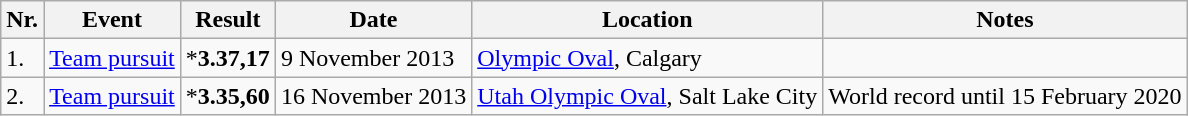<table class="wikitable vatop">
<tr>
<th>Nr.</th>
<th>Event</th>
<th>Result</th>
<th>Date</th>
<th>Location</th>
<th>Notes</th>
</tr>
<tr>
<td>1.</td>
<td><a href='#'>Team pursuit</a></td>
<td align=right>*<strong>3.37,17</strong></td>
<td>9 November 2013</td>
<td><a href='#'>Olympic Oval</a>, Calgary</td>
</tr>
<tr>
<td>2.</td>
<td><a href='#'>Team pursuit</a></td>
<td align=right>*<strong>3.35,60</strong></td>
<td>16 November 2013</td>
<td><a href='#'>Utah Olympic Oval</a>, Salt Lake City</td>
<td>World record until 15 February 2020</td>
</tr>
</table>
